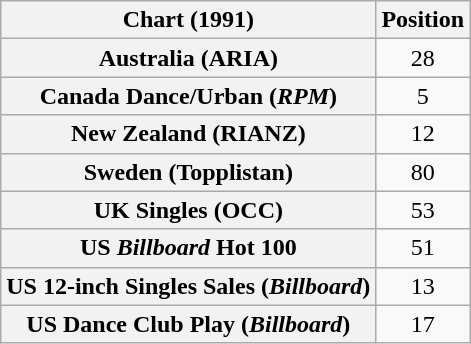<table class="wikitable sortable plainrowheaders" style="text-align:center">
<tr>
<th>Chart (1991)</th>
<th>Position</th>
</tr>
<tr>
<th scope="row">Australia (ARIA)</th>
<td>28</td>
</tr>
<tr>
<th scope="row">Canada Dance/Urban (<em>RPM</em>)</th>
<td>5</td>
</tr>
<tr>
<th scope="row">New Zealand (RIANZ)</th>
<td>12</td>
</tr>
<tr>
<th scope="row">Sweden (Topplistan)</th>
<td>80</td>
</tr>
<tr>
<th scope="row">UK Singles (OCC)</th>
<td>53</td>
</tr>
<tr>
<th scope="row">US <em>Billboard</em> Hot 100</th>
<td>51</td>
</tr>
<tr>
<th scope="row">US 12-inch Singles Sales (<em>Billboard</em>)</th>
<td>13</td>
</tr>
<tr>
<th scope="row">US Dance Club Play (<em>Billboard</em>)</th>
<td>17</td>
</tr>
</table>
